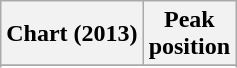<table class="wikitable sortable plainrowheaders" style="text-align:center">
<tr>
<th scope="col">Chart (2013)</th>
<th scope="col">Peak<br> position</th>
</tr>
<tr>
</tr>
<tr>
</tr>
</table>
